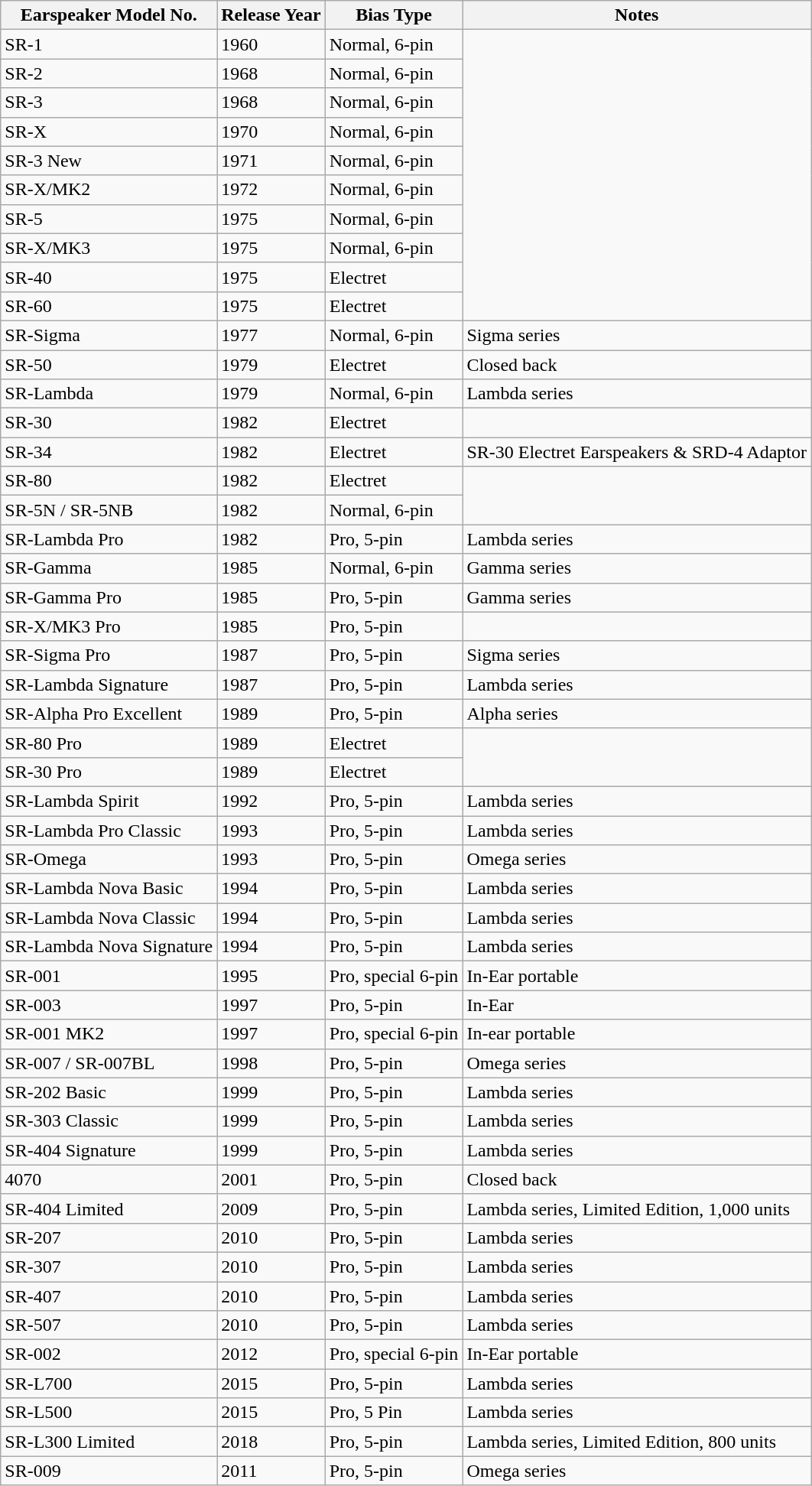<table class="wikitable">
<tr>
<th>Earspeaker Model No.</th>
<th>Release Year</th>
<th>Bias Type</th>
<th>Notes</th>
</tr>
<tr>
<td>SR-1</td>
<td>1960</td>
<td>Normal, 6-pin</td>
</tr>
<tr>
<td>SR-2</td>
<td>1968</td>
<td>Normal, 6-pin</td>
</tr>
<tr>
<td>SR-3</td>
<td>1968</td>
<td>Normal, 6-pin</td>
</tr>
<tr>
<td>SR-X</td>
<td>1970</td>
<td>Normal, 6-pin</td>
</tr>
<tr>
<td>SR-3 New</td>
<td>1971</td>
<td>Normal, 6-pin</td>
</tr>
<tr>
<td>SR-X/MK2</td>
<td>1972</td>
<td>Normal, 6-pin</td>
</tr>
<tr>
<td>SR-5</td>
<td>1975</td>
<td>Normal, 6-pin</td>
</tr>
<tr>
<td>SR-X/MK3</td>
<td>1975</td>
<td>Normal, 6-pin</td>
</tr>
<tr>
<td>SR-40</td>
<td>1975</td>
<td>Electret</td>
</tr>
<tr>
<td>SR-60</td>
<td>1975</td>
<td>Electret</td>
</tr>
<tr>
<td>SR-Sigma</td>
<td>1977</td>
<td>Normal, 6-pin</td>
<td>Sigma series</td>
</tr>
<tr>
<td>SR-50</td>
<td>1979</td>
<td>Electret</td>
<td>Closed back</td>
</tr>
<tr>
<td>SR-Lambda</td>
<td>1979</td>
<td>Normal, 6-pin</td>
<td>Lambda series</td>
</tr>
<tr>
<td>SR-30</td>
<td>1982</td>
<td>Electret</td>
</tr>
<tr>
<td>SR-34</td>
<td>1982</td>
<td>Electret</td>
<td>SR-30 Electret Earspeakers & SRD-4 Adaptor</td>
</tr>
<tr>
<td>SR-80</td>
<td>1982</td>
<td>Electret</td>
</tr>
<tr>
<td>SR-5N / SR-5NB</td>
<td>1982</td>
<td>Normal, 6-pin</td>
</tr>
<tr>
<td>SR-Lambda Pro</td>
<td>1982</td>
<td>Pro, 5-pin</td>
<td>Lambda series</td>
</tr>
<tr>
<td>SR-Gamma</td>
<td>1985</td>
<td>Normal, 6-pin</td>
<td>Gamma series</td>
</tr>
<tr>
<td>SR-Gamma Pro</td>
<td>1985</td>
<td>Pro, 5-pin</td>
<td>Gamma series</td>
</tr>
<tr>
<td>SR-X/MK3 Pro</td>
<td>1985</td>
<td>Pro, 5-pin</td>
</tr>
<tr>
<td>SR-Sigma Pro</td>
<td>1987</td>
<td>Pro, 5-pin</td>
<td>Sigma series</td>
</tr>
<tr>
<td>SR-Lambda Signature</td>
<td>1987</td>
<td>Pro, 5-pin</td>
<td>Lambda series</td>
</tr>
<tr>
<td>SR-Alpha Pro Excellent</td>
<td>1989</td>
<td>Pro, 5-pin</td>
<td>Alpha series</td>
</tr>
<tr>
<td>SR-80 Pro</td>
<td>1989</td>
<td>Electret</td>
</tr>
<tr>
<td>SR-30 Pro</td>
<td>1989</td>
<td>Electret</td>
</tr>
<tr>
<td>SR-Lambda Spirit</td>
<td>1992</td>
<td>Pro, 5-pin</td>
<td>Lambda series</td>
</tr>
<tr>
<td>SR-Lambda Pro Classic</td>
<td>1993</td>
<td>Pro, 5-pin</td>
<td>Lambda series</td>
</tr>
<tr>
<td>SR-Omega</td>
<td>1993</td>
<td>Pro, 5-pin</td>
<td>Omega series</td>
</tr>
<tr>
<td>SR-Lambda Nova Basic</td>
<td>1994</td>
<td>Pro, 5-pin</td>
<td>Lambda series</td>
</tr>
<tr>
<td>SR-Lambda Nova Classic</td>
<td>1994</td>
<td>Pro, 5-pin</td>
<td>Lambda series</td>
</tr>
<tr>
<td>SR-Lambda Nova Signature</td>
<td>1994</td>
<td>Pro, 5-pin</td>
<td>Lambda series</td>
</tr>
<tr>
<td>SR-001</td>
<td>1995</td>
<td>Pro, special 6-pin</td>
<td>In-Ear portable</td>
</tr>
<tr>
<td>SR-003</td>
<td>1997</td>
<td>Pro, 5-pin</td>
<td>In-Ear</td>
</tr>
<tr>
<td>SR-001 MK2</td>
<td>1997</td>
<td>Pro, special 6-pin</td>
<td>In-ear portable</td>
</tr>
<tr>
<td>SR-007 / SR-007BL</td>
<td>1998</td>
<td>Pro, 5-pin</td>
<td>Omega series</td>
</tr>
<tr>
<td>SR-202 Basic</td>
<td>1999</td>
<td>Pro, 5-pin</td>
<td>Lambda series</td>
</tr>
<tr>
<td>SR-303 Classic</td>
<td>1999</td>
<td>Pro, 5-pin</td>
<td>Lambda series</td>
</tr>
<tr>
<td>SR-404 Signature</td>
<td>1999</td>
<td>Pro, 5-pin</td>
<td>Lambda series</td>
</tr>
<tr>
<td>4070</td>
<td>2001</td>
<td>Pro, 5-pin</td>
<td>Closed back</td>
</tr>
<tr>
<td>SR-404 Limited</td>
<td>2009</td>
<td>Pro, 5-pin</td>
<td>Lambda series, Limited Edition, 1,000 units</td>
</tr>
<tr>
<td>SR-207</td>
<td>2010</td>
<td>Pro, 5-pin</td>
<td>Lambda series</td>
</tr>
<tr>
<td>SR-307</td>
<td>2010</td>
<td>Pro, 5-pin</td>
<td>Lambda series</td>
</tr>
<tr>
<td>SR-407</td>
<td>2010</td>
<td>Pro, 5-pin</td>
<td>Lambda series</td>
</tr>
<tr>
<td>SR-507</td>
<td>2010</td>
<td>Pro, 5-pin</td>
<td>Lambda series</td>
</tr>
<tr>
<td>SR-002</td>
<td>2012</td>
<td>Pro, special 6-pin</td>
<td>In-Ear portable</td>
</tr>
<tr>
<td>SR-L700</td>
<td>2015</td>
<td>Pro, 5-pin</td>
<td>Lambda series</td>
</tr>
<tr>
<td>SR-L500</td>
<td>2015</td>
<td>Pro, 5 Pin</td>
<td>Lambda series</td>
</tr>
<tr>
<td>SR-L300 Limited</td>
<td>2018</td>
<td>Pro, 5-pin</td>
<td>Lambda series, Limited Edition, 800 units</td>
</tr>
<tr>
<td>SR-009</td>
<td>2011</td>
<td>Pro, 5-pin</td>
<td>Omega series</td>
</tr>
</table>
